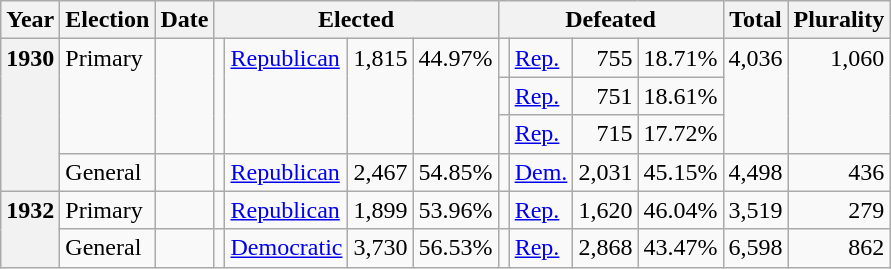<table class=wikitable>
<tr>
<th>Year</th>
<th>Election</th>
<th>Date</th>
<th ! colspan="4">Elected</th>
<th ! colspan="4">Defeated</th>
<th>Total</th>
<th>Plurality</th>
</tr>
<tr>
<th rowspan="4" valign="top">1930</th>
<td rowspan="3" valign="top">Primary</td>
<td rowspan="3" valign="top"></td>
<td rowspan="3" valign="top"></td>
<td rowspan="3" valign="top" ><a href='#'>Republican</a></td>
<td rowspan="3" valign="top" align="right">1,815</td>
<td rowspan="3" valign="top" align="right">44.97%</td>
<td valign="top"></td>
<td valign="top" ><a href='#'>Rep.</a></td>
<td valign="top" align="right">755</td>
<td valign="top" align="right">18.71%</td>
<td rowspan="3" valign="top" align="right">4,036</td>
<td rowspan="3" valign="top" align="right">1,060</td>
</tr>
<tr>
<td valign="top"></td>
<td valign="top" ><a href='#'>Rep.</a></td>
<td valign="top" align="right">751</td>
<td valign="top" align="right">18.61%</td>
</tr>
<tr>
<td valign="top"></td>
<td valign="top" ><a href='#'>Rep.</a></td>
<td valign="top" align="right">715</td>
<td valign="top" align="right">17.72%</td>
</tr>
<tr>
<td valign="top">General</td>
<td valign="top"></td>
<td valign="top"></td>
<td valign="top" ><a href='#'>Republican</a></td>
<td valign="top" align="right">2,467</td>
<td valign="top" align="right">54.85%</td>
<td valign="top"></td>
<td valign="top" ><a href='#'>Dem.</a></td>
<td valign="top" align="right">2,031</td>
<td valign="top" align="right">45.15%</td>
<td valign="top" align="right">4,498</td>
<td valign="top" align="right">436</td>
</tr>
<tr>
<th rowspan="2" valign="top">1932</th>
<td valign="top">Primary</td>
<td valign="top"></td>
<td valign="top"></td>
<td valign="top" ><a href='#'>Republican</a></td>
<td valign="top" align="right">1,899</td>
<td valign="top" align="right">53.96%</td>
<td valign="top"></td>
<td valign="top" ><a href='#'>Rep.</a></td>
<td valign="top" align="right">1,620</td>
<td valign="top" align="right">46.04%</td>
<td valign="top" align="right">3,519</td>
<td valign="top" align="right">279</td>
</tr>
<tr>
<td valign="top">General</td>
<td valign="top"></td>
<td valign="top"></td>
<td valign="top" ><a href='#'>Democratic</a></td>
<td valign="top" align="right">3,730</td>
<td valign="top" align="right">56.53%</td>
<td valign="top"></td>
<td valign="top" ><a href='#'>Rep.</a></td>
<td valign="top" align="right">2,868</td>
<td valign="top" align="right">43.47%</td>
<td valign="top" align="right">6,598</td>
<td valign="top" align="right">862</td>
</tr>
</table>
